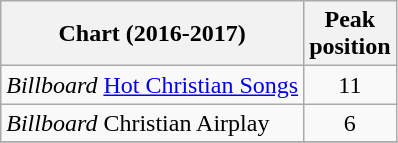<table class="wikitable">
<tr>
<th>Chart (2016-2017)</th>
<th>Peak<br>position</th>
</tr>
<tr>
<td><em>Billboard</em> <a href='#'>Hot Christian Songs</a></td>
<td style="text-align:center;">11</td>
</tr>
<tr>
<td><em>Billboard</em> Christian Airplay</td>
<td style="text-align:center;">6</td>
</tr>
<tr>
</tr>
</table>
